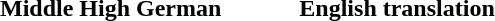<table cellpadding="12">
<tr>
<th>Middle High German</th>
<th></th>
<th>English translation</th>
</tr>
<tr>
<td></td>
<td></td>
<td></td>
</tr>
</table>
